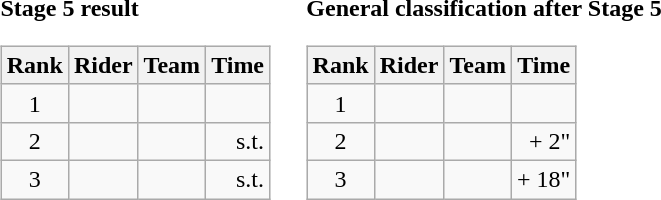<table>
<tr>
<td><strong>Stage 5 result</strong><br><table class="wikitable">
<tr>
<th scope="col">Rank</th>
<th scope="col">Rider</th>
<th scope="col">Team</th>
<th scope="col">Time</th>
</tr>
<tr>
<td style="text-align:center;">1</td>
<td></td>
<td></td>
<td style="text-align:right;"></td>
</tr>
<tr>
<td style="text-align:center;">2</td>
<td></td>
<td></td>
<td style="text-align:right;">s.t.</td>
</tr>
<tr>
<td style="text-align:center;">3</td>
<td></td>
<td></td>
<td style="text-align:right;">s.t.</td>
</tr>
</table>
</td>
<td></td>
<td><strong>General classification after Stage 5</strong><br><table class="wikitable">
<tr>
<th scope="col">Rank</th>
<th scope="col">Rider</th>
<th scope="col">Team</th>
<th scope="col">Time</th>
</tr>
<tr>
<td style="text-align:center;">1</td>
<td></td>
<td></td>
<td style="text-align:right;"></td>
</tr>
<tr>
<td style="text-align:center;">2</td>
<td></td>
<td></td>
<td style="text-align:right;">+ 2"</td>
</tr>
<tr>
<td style="text-align:center;">3</td>
<td></td>
<td></td>
<td style="text-align:right;">+ 18"</td>
</tr>
</table>
</td>
</tr>
</table>
